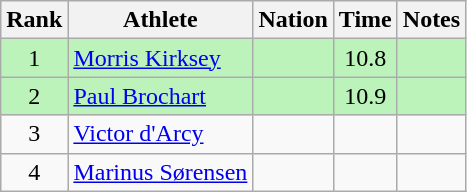<table class="wikitable sortable" style="text-align:center">
<tr>
<th>Rank</th>
<th>Athlete</th>
<th>Nation</th>
<th>Time</th>
<th>Notes</th>
</tr>
<tr bgcolor=bbf3bb>
<td>1</td>
<td align=left data-sort-value="Kirksey, Morris"><a href='#'>Morris Kirksey</a></td>
<td align=left></td>
<td>10.8</td>
<td></td>
</tr>
<tr bgcolor=bbf3bb>
<td>2</td>
<td align=left data-sort-value="Brochart, Paul"><a href='#'>Paul Brochart</a></td>
<td align=left></td>
<td>10.9</td>
<td></td>
</tr>
<tr>
<td>3</td>
<td align=left data-sort-value="d'Arcy, Victor"><a href='#'>Victor d'Arcy</a></td>
<td align=left></td>
<td></td>
<td></td>
</tr>
<tr>
<td>4</td>
<td align=left data-sort-value="Sørensen, Marinus"><a href='#'>Marinus Sørensen</a></td>
<td align=left></td>
<td></td>
<td></td>
</tr>
</table>
